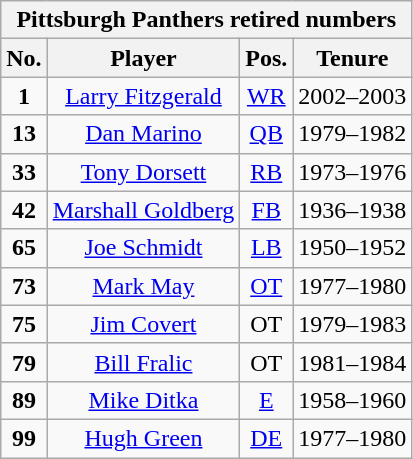<table class="wikitable" style="text-align:center">
<tr>
<th colspan=4 style =><strong>Pittsburgh Panthers retired numbers</strong></th>
</tr>
<tr>
<th style = >No.</th>
<th style = >Player</th>
<th style = >Pos.</th>
<th style = >Tenure</th>
</tr>
<tr>
<td><strong>1</strong></td>
<td><a href='#'>Larry Fitzgerald</a></td>
<td><a href='#'>WR</a></td>
<td>2002–2003</td>
</tr>
<tr>
<td><strong>13</strong></td>
<td><a href='#'>Dan Marino</a></td>
<td><a href='#'>QB</a></td>
<td>1979–1982</td>
</tr>
<tr>
<td><strong>33</strong></td>
<td><a href='#'>Tony Dorsett</a></td>
<td><a href='#'>RB</a></td>
<td>1973–1976</td>
</tr>
<tr>
<td><strong>42</strong></td>
<td><a href='#'>Marshall Goldberg</a></td>
<td><a href='#'>FB</a></td>
<td>1936–1938</td>
</tr>
<tr>
<td><strong>65</strong></td>
<td><a href='#'>Joe Schmidt</a></td>
<td><a href='#'>LB</a></td>
<td>1950–1952</td>
</tr>
<tr>
<td><strong>73</strong></td>
<td><a href='#'>Mark May</a></td>
<td><a href='#'>OT</a></td>
<td>1977–1980</td>
</tr>
<tr>
<td><strong>75</strong></td>
<td><a href='#'>Jim Covert</a></td>
<td>OT</td>
<td>1979–1983</td>
</tr>
<tr>
<td><strong>79</strong></td>
<td><a href='#'>Bill Fralic</a></td>
<td>OT</td>
<td>1981–1984</td>
</tr>
<tr>
<td><strong>89</strong></td>
<td><a href='#'>Mike Ditka</a></td>
<td><a href='#'>E</a></td>
<td>1958–1960</td>
</tr>
<tr>
<td><strong>99</strong></td>
<td><a href='#'>Hugh Green</a></td>
<td><a href='#'>DE</a></td>
<td>1977–1980</td>
</tr>
</table>
